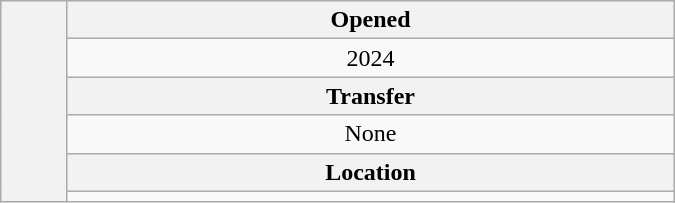<table class=wikitable style="text-align: center; width: 450px; float:right">
<tr>
<th rowspan="6"></th>
<th>Opened</th>
</tr>
<tr>
<td>2024</td>
</tr>
<tr>
<th>Transfer</th>
</tr>
<tr>
<td>None</td>
</tr>
<tr>
<th>Location</th>
</tr>
<tr>
<td></td>
</tr>
</table>
